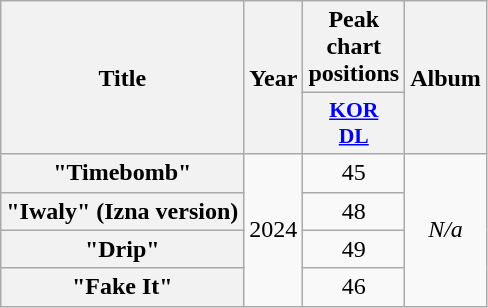<table class="wikitable plainrowheaders" style="text-align:center">
<tr>
<th scope="col" rowspan="2">Title</th>
<th scope="col" rowspan="2">Year</th>
<th scope="col" colspan="1">Peak chart positions</th>
<th scope="col" rowspan="2">Album</th>
</tr>
<tr>
<th scope="col" style="font-size:90%; width:3em"><a href='#'>KOR<br>DL</a><br></th>
</tr>
<tr>
<th scope="row">"Timebomb"</th>
<td rowspan="4">2024</td>
<td>45</td>
<td rowspan="4"><em>N/a</em></td>
</tr>
<tr>
<th scope="row">"Iwaly" (Izna version)</th>
<td>48</td>
</tr>
<tr>
<th scope="row">"Drip"</th>
<td>49</td>
</tr>
<tr>
<th scope="row">"Fake It"</th>
<td>46<br></td>
</tr>
</table>
